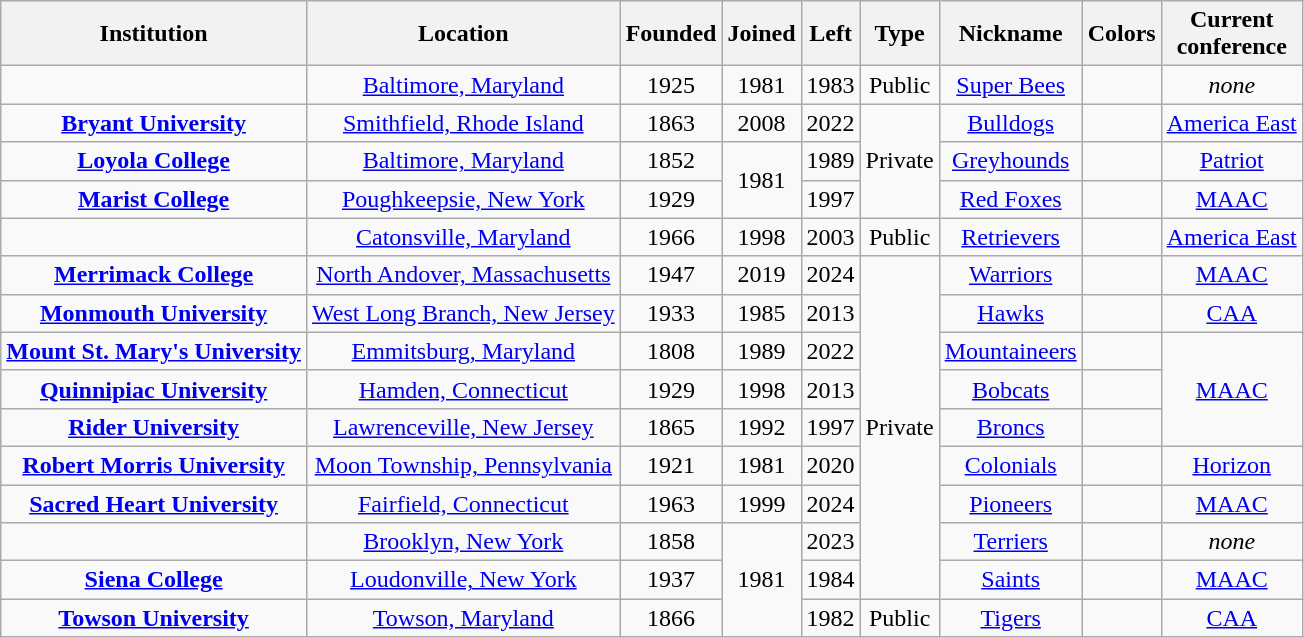<table class="wikitable sortable" style="text-align: center;">
<tr>
<th>Institution</th>
<th>Location</th>
<th>Founded</th>
<th>Joined</th>
<th>Left</th>
<th>Type</th>
<th>Nickname</th>
<th class="unsortable">Colors</th>
<th>Current<br>conference</th>
</tr>
<tr>
<td></td>
<td><a href='#'>Baltimore, Maryland</a></td>
<td>1925</td>
<td>1981</td>
<td>1983</td>
<td>Public</td>
<td><a href='#'>Super Bees</a></td>
<td></td>
<td><em>none</em></td>
</tr>
<tr>
<td><strong><a href='#'>Bryant University</a></strong></td>
<td><a href='#'>Smithfield, Rhode Island</a></td>
<td>1863</td>
<td>2008</td>
<td>2022</td>
<td rowspan=3>Private</td>
<td><a href='#'>Bulldogs</a></td>
<td></td>
<td><a href='#'>America East</a></td>
</tr>
<tr>
<td><strong><a href='#'>Loyola College</a></strong></td>
<td><a href='#'>Baltimore, Maryland</a></td>
<td>1852</td>
<td rowspan=2>1981</td>
<td>1989</td>
<td><a href='#'>Greyhounds</a></td>
<td></td>
<td><a href='#'>Patriot</a></td>
</tr>
<tr>
<td><strong><a href='#'>Marist College</a></strong></td>
<td><a href='#'>Poughkeepsie, New York</a></td>
<td>1929</td>
<td>1997</td>
<td><a href='#'>Red Foxes</a></td>
<td></td>
<td><a href='#'>MAAC</a></td>
</tr>
<tr>
<td><strong></strong></td>
<td><a href='#'>Catonsville, Maryland</a></td>
<td>1966</td>
<td>1998</td>
<td>2003</td>
<td>Public</td>
<td><a href='#'>Retrievers</a></td>
<td></td>
<td><a href='#'>America East</a></td>
</tr>
<tr>
<td><strong><a href='#'>Merrimack College</a></strong></td>
<td><a href='#'>North Andover, Massachusetts</a></td>
<td>1947</td>
<td>2019</td>
<td>2024</td>
<td rowspan=9>Private</td>
<td><a href='#'>Warriors</a></td>
<td></td>
<td><a href='#'>MAAC</a></td>
</tr>
<tr>
<td><strong><a href='#'>Monmouth University</a></strong></td>
<td><a href='#'>West Long Branch, New Jersey</a></td>
<td>1933</td>
<td>1985</td>
<td>2013</td>
<td><a href='#'>Hawks</a></td>
<td></td>
<td><a href='#'>CAA</a></td>
</tr>
<tr>
<td><strong><a href='#'>Mount St. Mary's University</a></strong></td>
<td><a href='#'>Emmitsburg, Maryland</a></td>
<td>1808</td>
<td>1989</td>
<td>2022</td>
<td><a href='#'>Mountaineers</a></td>
<td></td>
<td rowspan=3><a href='#'>MAAC</a></td>
</tr>
<tr>
<td><strong><a href='#'>Quinnipiac University</a></strong></td>
<td><a href='#'>Hamden, Connecticut</a></td>
<td>1929</td>
<td>1998</td>
<td>2013</td>
<td><a href='#'>Bobcats</a></td>
<td></td>
</tr>
<tr>
<td><strong><a href='#'>Rider University</a></strong></td>
<td><a href='#'>Lawrenceville, New Jersey</a></td>
<td>1865</td>
<td>1992</td>
<td>1997</td>
<td><a href='#'>Broncs</a></td>
<td></td>
</tr>
<tr>
<td><strong><a href='#'>Robert Morris University</a></strong></td>
<td><a href='#'>Moon Township, Pennsylvania</a></td>
<td>1921</td>
<td>1981</td>
<td>2020</td>
<td><a href='#'>Colonials</a></td>
<td></td>
<td><a href='#'>Horizon</a></td>
</tr>
<tr>
<td><strong><a href='#'>Sacred Heart University</a></strong></td>
<td><a href='#'>Fairfield, Connecticut</a></td>
<td>1963</td>
<td>1999</td>
<td>2024</td>
<td><a href='#'>Pioneers</a></td>
<td></td>
<td><a href='#'>MAAC</a></td>
</tr>
<tr>
<td></td>
<td><a href='#'>Brooklyn, New York</a></td>
<td>1858</td>
<td rowspan=3>1981</td>
<td>2023</td>
<td><a href='#'>Terriers</a></td>
<td></td>
<td><em>none</em></td>
</tr>
<tr>
<td><strong><a href='#'>Siena College</a></strong></td>
<td><a href='#'>Loudonville, New York</a></td>
<td>1937</td>
<td>1984</td>
<td><a href='#'>Saints</a></td>
<td></td>
<td><a href='#'>MAAC</a></td>
</tr>
<tr>
<td><strong><a href='#'>Towson University</a></strong></td>
<td><a href='#'>Towson, Maryland</a></td>
<td>1866</td>
<td>1982</td>
<td>Public</td>
<td><a href='#'>Tigers</a></td>
<td></td>
<td><a href='#'>CAA</a></td>
</tr>
</table>
